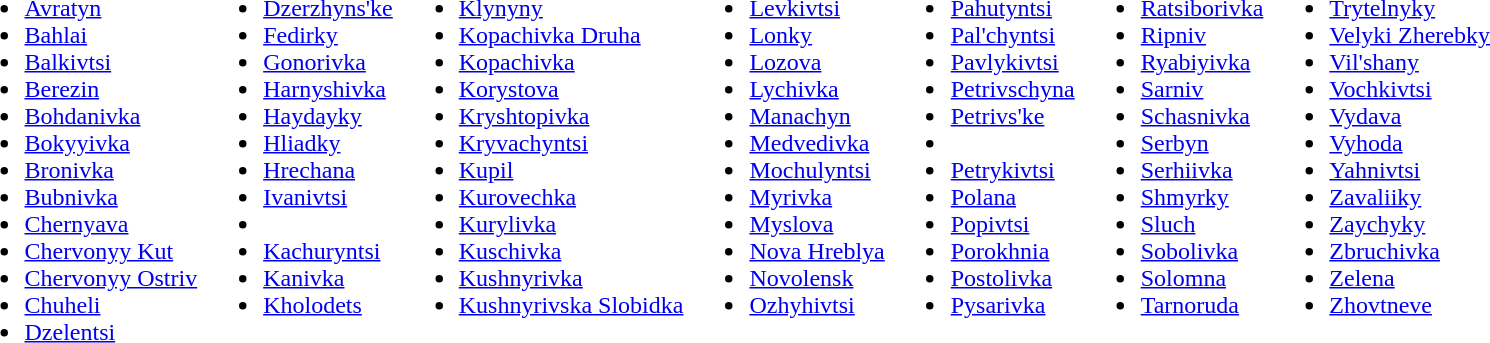<table border=0>
<tr valign=top>
<td><br><ul><li><a href='#'>Avratyn</a></li><li><a href='#'>Bahlai</a></li><li><a href='#'>Balkivtsi</a></li><li><a href='#'>Berezin</a></li><li><a href='#'>Bohdanivka</a></li><li><a href='#'>Bokyyivka</a></li><li><a href='#'>Bronivka</a></li><li><a href='#'>Bubnivka</a></li><li><a href='#'>Chernyava</a></li><li><a href='#'>Chervonyy Kut</a></li><li><a href='#'>Chervonyy Ostriv</a></li><li><a href='#'>Chuheli</a></li><li><a href='#'>Dzelentsi</a></li></ul></td>
<td><br><ul><li><a href='#'>Dzerzhyns'ke</a></li><li><a href='#'>Fedirky</a></li><li><a href='#'>Gonorivka</a></li><li><a href='#'>Harnyshivka</a></li><li><a href='#'>Haydayky</a></li><li><a href='#'>Hliadky</a></li><li><a href='#'>Hrechana</a></li><li><a href='#'>Ivanivtsi</a></li><li></li><li><a href='#'>Kachuryntsi</a></li><li><a href='#'>Kanivka</a></li><li><a href='#'>Kholodets</a></li></ul></td>
<td><br><ul><li><a href='#'>Klynyny</a></li><li><a href='#'>Kopachivka Druha</a></li><li><a href='#'>Kopachivka</a></li><li><a href='#'>Korystova</a></li><li><a href='#'>Kryshtopivka</a></li><li><a href='#'>Kryvachyntsi</a></li><li><a href='#'>Kupil</a></li><li><a href='#'>Kurovechka</a></li><li><a href='#'>Kurylivka</a></li><li><a href='#'>Kuschivka</a></li><li><a href='#'>Kushnyrivka</a></li><li><a href='#'>Kushnyrivska Slobidka</a></li></ul></td>
<td><br><ul><li><a href='#'>Levkivtsi</a></li><li><a href='#'>Lonky</a></li><li><a href='#'>Lozova</a></li><li><a href='#'>Lychivka</a></li><li><a href='#'>Manachyn</a></li><li><a href='#'>Medvedivka</a></li><li><a href='#'>Mochulyntsi</a></li><li><a href='#'>Myrivka</a></li><li><a href='#'>Myslova</a></li><li><a href='#'>Nova Hreblya</a></li><li><a href='#'>Novolensk</a></li><li><a href='#'>Ozhyhivtsi</a></li></ul></td>
<td><br><ul><li><a href='#'>Pahutyntsi</a></li><li><a href='#'>Pal'chyntsi</a></li><li><a href='#'>Pavlykivtsi</a></li><li><a href='#'>Petrivschyna</a></li><li><a href='#'>Petrivs'ke</a></li><li></li><li><a href='#'>Petrykivtsi</a></li><li><a href='#'>Polana</a></li><li><a href='#'>Popivtsi</a></li><li><a href='#'>Porokhnia</a></li><li><a href='#'>Postolivka</a></li><li><a href='#'>Pysarivka</a></li></ul></td>
<td><br><ul><li><a href='#'>Ratsiborivka</a></li><li><a href='#'>Ripniv</a></li><li><a href='#'>Ryabiyivka</a></li><li><a href='#'>Sarniv</a></li><li><a href='#'>Schasnivka</a></li><li><a href='#'>Serbyn</a></li><li><a href='#'>Serhiivka</a></li><li><a href='#'>Shmyrky</a></li><li><a href='#'>Sluch</a></li><li><a href='#'>Sobolivka</a></li><li><a href='#'>Solomna</a></li><li><a href='#'>Tarnoruda</a></li></ul></td>
<td><br><ul><li><a href='#'>Trytelnyky</a></li><li><a href='#'>Velyki Zherebky</a></li><li><a href='#'>Vil'shany</a></li><li><a href='#'>Vochkivtsi</a></li><li><a href='#'>Vydava</a></li><li><a href='#'>Vyhoda</a></li><li><a href='#'>Yahnivtsi</a></li><li><a href='#'>Zavaliiky</a></li><li><a href='#'>Zaychyky</a></li><li><a href='#'>Zbruchivka</a></li><li><a href='#'>Zelena</a></li><li><a href='#'>Zhovtneve</a></li></ul></td>
</tr>
</table>
